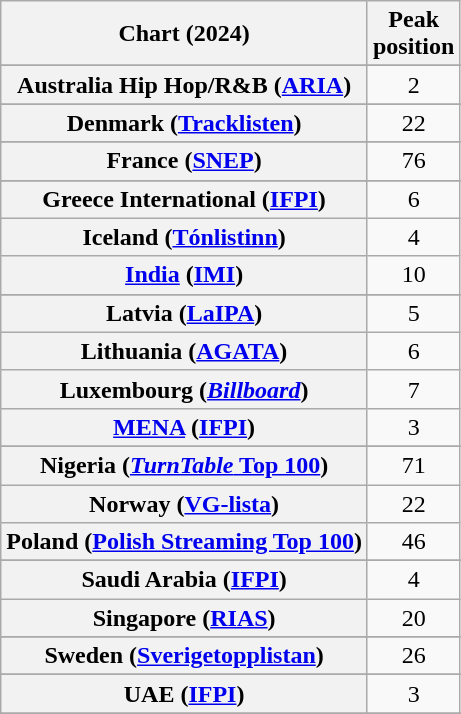<table class="wikitable sortable plainrowheaders" style="text-align:center">
<tr>
<th scope="col">Chart (2024)</th>
<th scope="col">Peak<br>position</th>
</tr>
<tr>
</tr>
<tr>
<th scope="row">Australia Hip Hop/R&B (<a href='#'>ARIA</a>)</th>
<td>2</td>
</tr>
<tr>
</tr>
<tr>
</tr>
<tr>
</tr>
<tr>
<th scope="row">Denmark (<a href='#'>Tracklisten</a>)</th>
<td>22</td>
</tr>
<tr>
</tr>
<tr>
<th scope="row">France (<a href='#'>SNEP</a>)</th>
<td>76</td>
</tr>
<tr>
</tr>
<tr>
</tr>
<tr>
<th scope="row">Greece International (<a href='#'>IFPI</a>)</th>
<td>6</td>
</tr>
<tr>
<th scope="row">Iceland (<a href='#'>Tónlistinn</a>)</th>
<td>4</td>
</tr>
<tr>
<th scope="row"><a href='#'>India</a> (<a href='#'>IMI</a>)</th>
<td>10</td>
</tr>
<tr>
</tr>
<tr>
<th scope="row">Latvia (<a href='#'>LaIPA</a>)</th>
<td>5</td>
</tr>
<tr>
<th scope="row">Lithuania (<a href='#'>AGATA</a>)</th>
<td>6</td>
</tr>
<tr>
<th scope="row">Luxembourg (<em><a href='#'>Billboard</a></em>)</th>
<td>7</td>
</tr>
<tr>
<th scope="row"><a href='#'>MENA</a> (<a href='#'>IFPI</a>)</th>
<td>3</td>
</tr>
<tr>
</tr>
<tr>
</tr>
<tr>
<th scope="row">Nigeria (<a href='#'><em>TurnTable</em> Top 100</a>)</th>
<td>71</td>
</tr>
<tr>
<th scope="row">Norway (<a href='#'>VG-lista</a>)</th>
<td>22</td>
</tr>
<tr>
<th scope="row">Poland (<a href='#'>Polish Streaming Top 100</a>)</th>
<td>46</td>
</tr>
<tr>
</tr>
<tr>
<th scope="row">Saudi Arabia (<a href='#'>IFPI</a>)</th>
<td>4</td>
</tr>
<tr>
<th scope="row">Singapore (<a href='#'>RIAS</a>)</th>
<td>20</td>
</tr>
<tr>
</tr>
<tr>
</tr>
<tr>
<th scope="row">Sweden (<a href='#'>Sverigetopplistan</a>)</th>
<td>26</td>
</tr>
<tr>
</tr>
<tr>
<th scope="row">UAE (<a href='#'>IFPI</a>)</th>
<td>3</td>
</tr>
<tr>
</tr>
<tr>
</tr>
<tr>
</tr>
<tr>
</tr>
<tr>
</tr>
</table>
